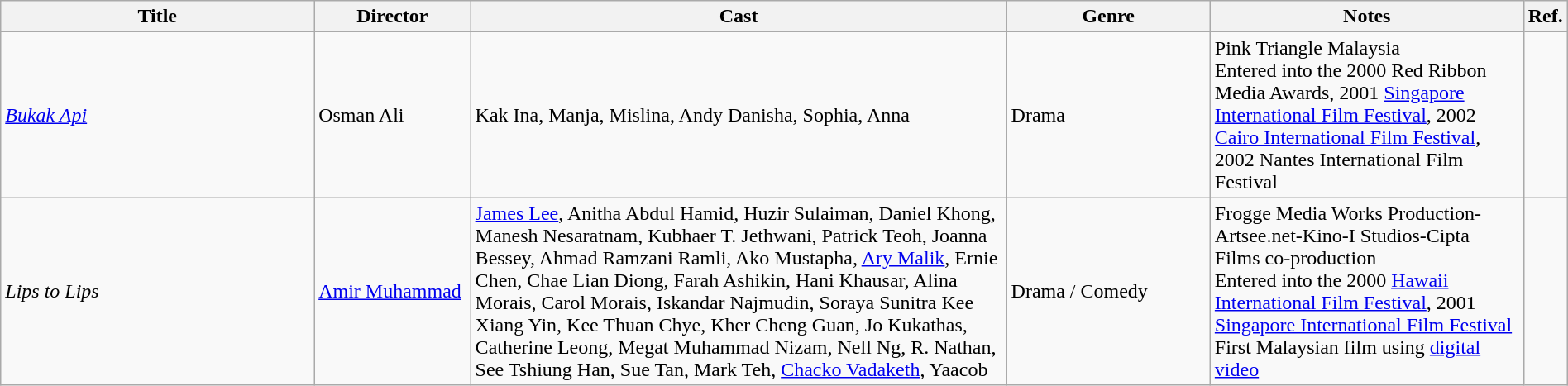<table class="wikitable" width="100%">
<tr>
<th style="width:20%;">Title</th>
<th style="width:10%;">Director</th>
<th>Cast</th>
<th style="width:13%">Genre</th>
<th style="width:20%">Notes</th>
<th>Ref.</th>
</tr>
<tr>
<td><em><a href='#'>Bukak Api</a></em></td>
<td>Osman Ali</td>
<td>Kak Ina, Manja, Mislina, Andy Danisha, Sophia, Anna</td>
<td>Drama</td>
<td>Pink Triangle Malaysia<br>Entered into the 2000 Red Ribbon Media Awards, 2001 <a href='#'>Singapore International Film Festival</a>, 2002 <a href='#'>Cairo International Film Festival</a>, 2002 Nantes International Film Festival</td>
<td></td>
</tr>
<tr>
<td><em>Lips to Lips</em></td>
<td><a href='#'>Amir Muhammad</a></td>
<td><a href='#'>James Lee</a>, Anitha Abdul Hamid, Huzir Sulaiman, Daniel Khong, Manesh Nesaratnam, Kubhaer T. Jethwani, Patrick Teoh, Joanna Bessey, Ahmad Ramzani Ramli, Ako Mustapha, <a href='#'>Ary Malik</a>, Ernie Chen, Chae Lian Diong, Farah Ashikin, Hani Khausar, Alina Morais, Carol Morais, Iskandar Najmudin, Soraya Sunitra Kee Xiang Yin, Kee Thuan Chye, Kher Cheng Guan, Jo Kukathas, Catherine Leong, Megat Muhammad Nizam, Nell Ng, R. Nathan, See Tshiung Han, Sue Tan, Mark Teh, <a href='#'>Chacko Vadaketh</a>, Yaacob</td>
<td>Drama / Comedy</td>
<td>Frogge Media Works Production-Artsee.net-Kino-I Studios-Cipta Films co-production<br>Entered into the 2000 <a href='#'>Hawaii International Film Festival</a>, 2001 <a href='#'>Singapore International Film Festival</a><br>First Malaysian film using <a href='#'>digital video</a></td>
<td></td>
</tr>
</table>
